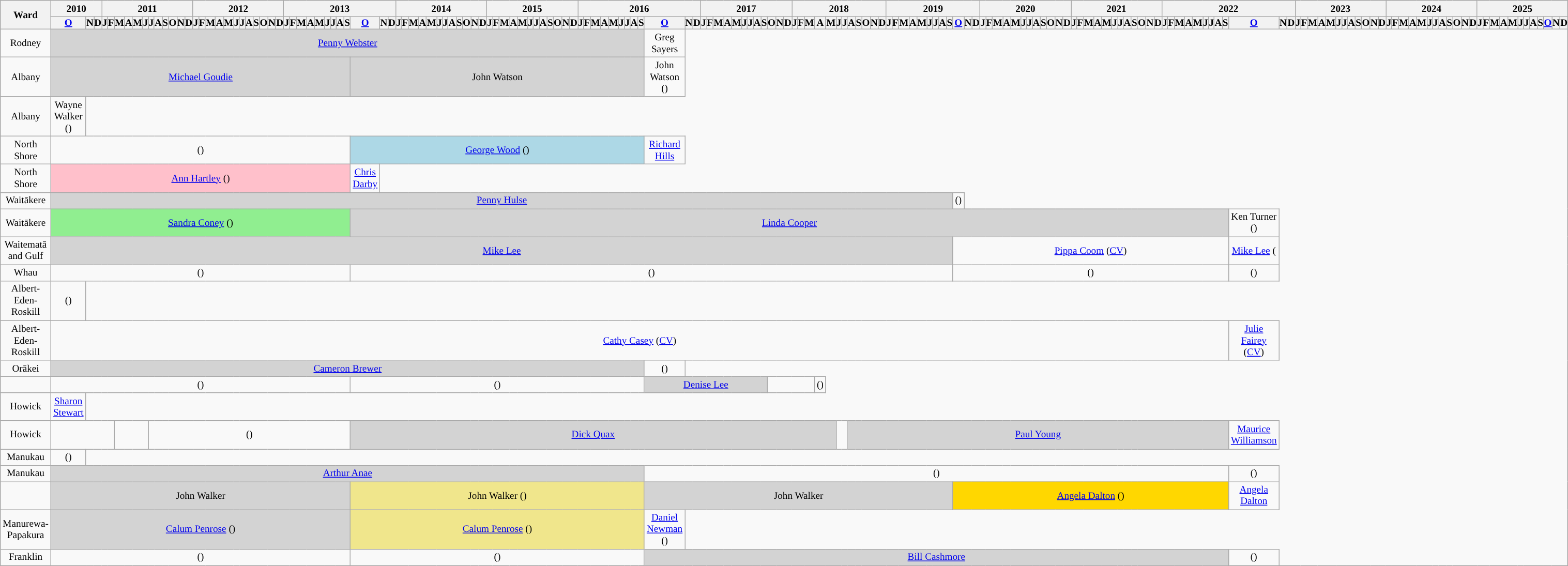<table class="wikitable col1left" style="font-size:80%;text-align:center">
<tr>
<th rowspan="2">Ward</th>
<th colspan="3">2010</th>
<th colspan="12">2011</th>
<th colspan="12">2012</th>
<th colspan="12">2013</th>
<th colspan="12">2014</th>
<th colspan="12">2015</th>
<th colspan="12">2016</th>
<th colspan="12">2017</th>
<th colspan="12">2018</th>
<th colspan="12">2019</th>
<th colspan="12">2020</th>
<th colspan="12">2021</th>
<th colspan="12">2022</th>
<th colspan="12">2023</th>
<th colspan="12">2024</th>
<th colspan="12">2025</th>
</tr>
<tr>
<th style="padding:0px;"><a href='#'>O</a></th>
<th style="padding:0px;">N</th>
<th style="padding:0px;">D</th>
<th style="padding:0px;">J</th>
<th style="padding:0px;">F</th>
<th style="padding:0px;">M</th>
<th style="padding:0px;">A</th>
<th style="padding:0px;">M</th>
<th style="padding:0px;">J</th>
<th style="padding:0px;">J</th>
<th style="padding:0px;">A</th>
<th style="padding:0px;">S</th>
<th style="padding:0px;">O</th>
<th style="padding:0px;">N</th>
<th style="padding:0px;">D</th>
<th style="padding:0px;">J</th>
<th style="padding:0px;">F</th>
<th style="padding:0px;">M</th>
<th style="padding:0px;">A</th>
<th style="padding:0px;">M</th>
<th style="padding:0px;">J</th>
<th style="padding:0px;">J</th>
<th style="padding:0px;">A</th>
<th style="padding:0px;">S</th>
<th style="padding:0px;">O</th>
<th style="padding:0px;">N</th>
<th style="padding:0px;">D</th>
<th style="padding:0px;">J</th>
<th style="padding:0px;">F</th>
<th style="padding:0px;">M</th>
<th style="padding:0px;">A</th>
<th style="padding:0px;">M</th>
<th style="padding:0px;">J</th>
<th style="padding:0px;">J</th>
<th style="padding:0px;">A</th>
<th style="padding:0px;">S</th>
<th style="padding:0px;"><a href='#'>O</a></th>
<th style="padding:0px;">N</th>
<th style="padding:0px;">D</th>
<th style="padding:0px;">J</th>
<th style="padding:0px;">F</th>
<th style="padding:0px;">M</th>
<th style="padding:0px;">A</th>
<th style="padding:0px;">M</th>
<th style="padding:0px;">J</th>
<th style="padding:0px;">J</th>
<th style="padding:0px;">A</th>
<th style="padding:0px;">S</th>
<th style="padding:0px;">O</th>
<th style="padding:0px;">N</th>
<th style="padding:0px;">D</th>
<th style="padding:0px;">J</th>
<th style="padding:0px;">F</th>
<th style="padding:0px;">M</th>
<th style="padding:0px;">A</th>
<th style="padding:0px;">M</th>
<th style="padding:0px;">J</th>
<th style="padding:0px;">J</th>
<th style="padding:0px;">A</th>
<th style="padding:0px;">S</th>
<th style="padding:0px;">O</th>
<th style="padding:0px;">N</th>
<th style="padding:0px;">D</th>
<th style="padding:0px;">J</th>
<th style="padding:0px;">F</th>
<th style="padding:0px;">M</th>
<th style="padding:0px;">A</th>
<th style="padding:0px;">M</th>
<th style="padding:0px;">J</th>
<th style="padding:0px;">J</th>
<th style="padding:0px;">A</th>
<th style="padding:0px;">S</th>
<th style="padding:0px;"><a href='#'>O</a></th>
<th style="padding:0px;">N</th>
<th style="padding:0px;">D</th>
<th style="padding:0px;">J</th>
<th style="padding:0px;">F</th>
<th style="padding:0px;">M</th>
<th style="padding:0px;">A</th>
<th style="padding:0px;">M</th>
<th style="padding:0px;">J</th>
<th style="padding:0px;">J</th>
<th style="padding:0px;">A</th>
<th style="padding:0px;">S</th>
<th style="padding:0px;">O</th>
<th style="padding:0px;">N</th>
<th style="padding:0px;">D</th>
<th style="padding:0px;">J</th>
<th style="padding:0px;">F</th>
<th style="padding:0px;">M</th>
<th style="padding:0px;">A</th>
<th style="padding:0px;">M</th>
<th style="padding:0px;">J</th>
<th style="padding:0px;">J</th>
<th style="padding:0px;">A</th>
<th style="padding:0px;">S</th>
<th style="padding:0px;">O</th>
<th style="padding:0px;">N</th>
<th style="padding:0px;">D</th>
<th style="padding:0px;">J</th>
<th style="padding:0px;">F</th>
<th style="padding:0px;">M</th>
<th style="padding:0px;">A</th>
<th style="padding:0px;">M</th>
<th style="padding:0px;">J</th>
<th style="padding:0px;">J</th>
<th style="padding:0px;">A</th>
<th style="padding:0px;">S</th>
<th style="padding:0px;"><a href='#'>O</a></th>
<th style="padding:0px;">N</th>
<th style="padding:0px;">D</th>
<th style="padding:0px;">J</th>
<th style="padding:0px;">F</th>
<th style="padding:0px;">M</th>
<th style="padding:0px;">A</th>
<th style="padding:0px;">M</th>
<th style="padding:0px;">J</th>
<th style="padding:0px;">J</th>
<th style="padding:0px;">A</th>
<th style="padding:0px;">S</th>
<th style="padding:0px;">O</th>
<th style="padding:0px;">N</th>
<th style="padding:0px;">D</th>
<th style="padding:0px;">J</th>
<th style="padding:0px;">F</th>
<th style="padding:0px;">M</th>
<th style="padding:0px;">A</th>
<th style="padding:0px;">M</th>
<th style="padding:0px;">J</th>
<th style="padding:0px;">J</th>
<th style="padding:0px;">A</th>
<th style="padding:0px;">S</th>
<th style="padding:0px;">O</th>
<th style="padding:0px;">N</th>
<th style="padding:0px;">D</th>
<th style="padding:0px;">J</th>
<th style="padding:0px;">F</th>
<th style="padding:0px;">M</th>
<th style="padding:0px;">A</th>
<th style="padding:0px;">M</th>
<th style="padding:0px;">J</th>
<th style="padding:0px;">J</th>
<th style="padding:0px;">A</th>
<th style="padding:0px;">S</th>
<th style="padding:0px;"><a href='#'>O</a></th>
<th style="padding:0px;">N</th>
<th style="padding:0px;">D</th>
<th style="padding:0px;">J</th>
<th style="padding:0px;">F</th>
<th style="padding:0px;">M</th>
<th style="padding:0px;">A</th>
<th style="padding:0px;">M</th>
<th style="padding:0px;">J</th>
<th style="padding:0px;">J</th>
<th style="padding:0px;">A</th>
<th style="padding:0px;">S</th>
<th style="padding:0px;">O</th>
<th style="padding:0px;">N</th>
<th style="padding:0px;">D</th>
<th style="padding:0px;">J</th>
<th style="padding:0px;">F</th>
<th style="padding:0px;">M</th>
<th style="padding:0px;">A</th>
<th style="padding:0px;">M</th>
<th style="padding:0px;">J</th>
<th style="padding:0px;">J</th>
<th style="padding:0px;">A</th>
<th style="padding:0px;">S</th>
<th style="padding:0px;">O</th>
<th style="padding:0px;">N</th>
<th style="padding:0px;">D</th>
<th style="padding:0px;">J</th>
<th style="padding:0px;">F</th>
<th style="padding:0px;">M</th>
<th style="padding:0px;">A</th>
<th style="padding:0px;">M</th>
<th style="padding:0px;">J</th>
<th style="padding:0px;">J</th>
<th style="padding:0px;">A</th>
<th style="padding:0px;">S</th>
<th style="padding:0px;"><a href='#'>O</a></th>
<th style="padding:0px;">N</th>
<th style="padding:0px;">D</th>
</tr>
<tr>
<td>Rodney</td>
<td colspan="72" style="background-color:lightgrey"><a href='#'>Penny Webster</a></td>
<td>Greg Sayers</td>
</tr>
<tr>
<td>Albany</td>
<td colspan="36" style="background-color:lightgrey"><a href='#'>Michael Goudie</a></td>
<td colspan="36" style="background-color:lightgrey">John Watson</td>
<td>John Watson ()</td>
</tr>
<tr>
<td>Albany</td>
<td>Wayne Walker ()</td>
</tr>
<tr>
<td>North Shore</td>
<td colspan="36" style="background-color:"> ()</td>
<td colspan="36" style="background-color:lightblue"><a href='#'>George Wood</a> ()</td>
<td><a href='#'>Richard Hills</a></td>
</tr>
<tr>
<td>North Shore</td>
<td colspan="36" style="background-color:pink"><a href='#'>Ann Hartley</a> ()</td>
<td><a href='#'>Chris Darby</a></td>
</tr>
<tr>
<td>Waitākere</td>
<td colspan="108" style="background-color:lightgrey"><a href='#'>Penny Hulse</a></td>
<td> ()</td>
</tr>
<tr>
<td>Waitākere</td>
<td colspan="36" style="background-color:lightgreen"><a href='#'>Sandra Coney</a> ()</td>
<td colspan="108" style="background-color:lightgrey"><a href='#'>Linda Cooper</a></td>
<td>Ken Turner ()</td>
</tr>
<tr>
<td>Waitematā and Gulf</td>
<td colspan="108" style="background-color:lightgrey"><a href='#'>Mike Lee</a></td>
<td colspan="36" style="background-color:"><a href='#'>Pippa Coom</a> (<a href='#'>CV</a>)</td>
<td><a href='#'>Mike Lee</a> (</td>
</tr>
<tr>
<td>Whau</td>
<td colspan="36" style="background-color:"> ()</td>
<td colspan="72" style="background-color:"> ()</td>
<td colspan="36" style="background-color:"> ()</td>
<td> ()</td>
</tr>
<tr>
<td>Albert-Eden-Roskill</td>
<td> ()</td>
</tr>
<tr>
<td>Albert-Eden-Roskill</td>
<td colspan="144" style="background-color:"><a href='#'>Cathy Casey</a> (<a href='#'>CV</a>)</td>
<td><a href='#'>Julie Fairey</a> (<a href='#'>CV</a>)</td>
</tr>
<tr>
<td>Orākei</td>
<td colspan="72" style="background-color:lightgrey"><a href='#'>Cameron Brewer</a></td>
<td> ()</td>
</tr>
<tr>
<td></td>
<td colspan="36" style="background-color:"> ()</td>
<td colspan="36" style="background-color:"> ()</td>
<td colspan="12" style="background-color:lightgrey"><a href='#'>Denise Lee</a></td>
<td colspan="6"></td>
<td> ()</td>
</tr>
<tr>
<td>Howick</td>
<td><a href='#'>Sharon Stewart</a></td>
</tr>
<tr>
<td>Howick</td>
<td colspan="5" style="background-color:"></td>
<td colspan="4"></td>
<td colspan="27" style="background-color:"> ()</td>
<td colspan="56" style="background-color:lightgrey"><a href='#'>Dick Quax</a></td>
<td colspan="2"></td>
<td colspan="50" style="background-color:lightgrey"><a href='#'>Paul Young</a></td>
<td><a href='#'>Maurice Williamson</a></td>
</tr>
<tr>
<td>Manukau</td>
<td> ()</td>
</tr>
<tr>
<td>Manukau</td>
<td colspan="72" style="background-color:lightgrey"><a href='#'>Arthur Anae</a></td>
<td colspan="72" style="background-color:"> ()</td>
<td> ()</td>
</tr>
<tr>
<td></td>
<td colspan="36" style="background-color:lightgrey">John Walker</td>
<td colspan="36" style="background-color:khaki">John Walker ()</td>
<td colspan="36" style="background-color:lightgrey">John Walker</td>
<td colspan="36" style="background-color:gold"><a href='#'>Angela Dalton</a> ()</td>
<td><a href='#'>Angela Dalton</a></td>
</tr>
<tr>
<td>Manurewa-Papakura</td>
<td colspan="36" style="background-color:lightgrey"><a href='#'>Calum Penrose</a> ()</td>
<td colspan="36" style="background-color:khaki"><a href='#'>Calum Penrose</a> ()</td>
<td><a href='#'>Daniel Newman</a> ()</td>
</tr>
<tr>
<td>Franklin</td>
<td colspan="36" style="background-color:"> ()</td>
<td colspan="36" style="background-color:"> ()</td>
<td colspan="72" style="background-color:lightgrey"><a href='#'>Bill Cashmore</a></td>
<td> ()</td>
</tr>
</table>
